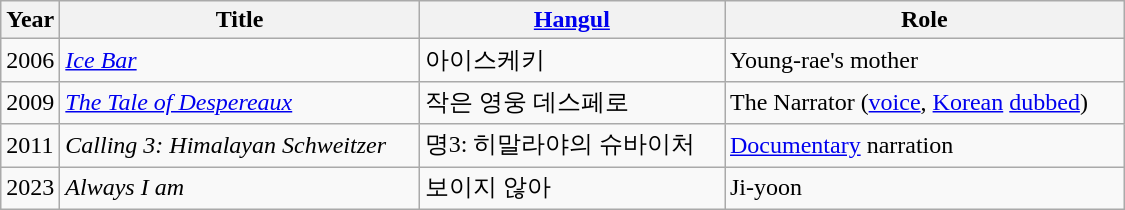<table class="wikitable" style="width:750px">
<tr>
<th width=10>Year</th>
<th>Title</th>
<th><a href='#'>Hangul</a></th>
<th>Role</th>
</tr>
<tr>
<td>2006</td>
<td><em><a href='#'>Ice Bar</a></em></td>
<td>아이스케키</td>
<td>Young-rae's mother</td>
</tr>
<tr>
<td>2009</td>
<td><em><a href='#'>The Tale of Despereaux</a></em></td>
<td>작은 영웅 데스페로</td>
<td>The Narrator (<a href='#'>voice</a>, <a href='#'>Korean</a> <a href='#'>dubbed</a>)</td>
</tr>
<tr>
<td>2011</td>
<td><em>Calling 3: Himalayan Schweitzer</em></td>
<td>명3: 히말라야의 슈바이처</td>
<td><a href='#'>Documentary</a> narration</td>
</tr>
<tr>
<td>2023</td>
<td><em>Always I am</em></td>
<td>보이지 않아</td>
<td>Ji-yoon</td>
</tr>
</table>
